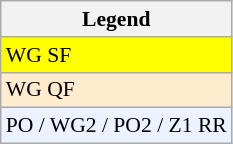<table class="wikitable" style=font-size:90%>
<tr>
<th>Legend</th>
</tr>
<tr>
<td bgcolor="yellow">WG SF</td>
</tr>
<tr>
<td bgcolor="ffebcd">WG QF</td>
</tr>
<tr>
<td bgcolor="ecf2ff">PO / WG2 / PO2 / Z1 RR</td>
</tr>
</table>
